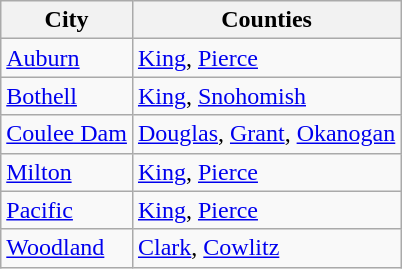<table class="wikitable sortable">
<tr>
<th>City</th>
<th>Counties</th>
</tr>
<tr>
<td><a href='#'>Auburn</a></td>
<td><a href='#'>King</a>, <a href='#'>Pierce</a></td>
</tr>
<tr>
<td><a href='#'>Bothell</a></td>
<td><a href='#'>King</a>, <a href='#'>Snohomish</a></td>
</tr>
<tr>
<td><a href='#'>Coulee Dam</a></td>
<td><a href='#'>Douglas</a>, <a href='#'>Grant</a>, <a href='#'>Okanogan</a></td>
</tr>
<tr>
<td><a href='#'>Milton</a></td>
<td><a href='#'>King</a>, <a href='#'>Pierce</a></td>
</tr>
<tr>
<td><a href='#'>Pacific</a></td>
<td><a href='#'>King</a>, <a href='#'>Pierce</a></td>
</tr>
<tr>
<td><a href='#'>Woodland</a></td>
<td><a href='#'>Clark</a>, <a href='#'>Cowlitz</a></td>
</tr>
</table>
